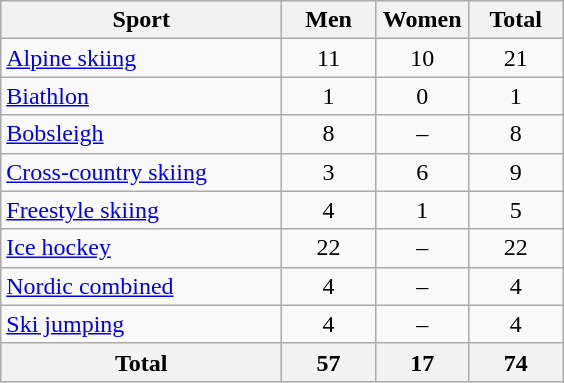<table class="wikitable sortable" style="text-align:center;">
<tr>
<th width=180>Sport</th>
<th width=55>Men</th>
<th width=55>Women</th>
<th width=55>Total</th>
</tr>
<tr>
<td align=left><a href='#'>Alpine skiing</a></td>
<td>11</td>
<td>10</td>
<td>21</td>
</tr>
<tr>
<td align=left><a href='#'>Biathlon</a></td>
<td>1</td>
<td>0</td>
<td>1</td>
</tr>
<tr>
<td align=left><a href='#'>Bobsleigh</a></td>
<td>8</td>
<td>–</td>
<td>8</td>
</tr>
<tr>
<td align=left><a href='#'>Cross-country skiing</a></td>
<td>3</td>
<td>6</td>
<td>9</td>
</tr>
<tr>
<td align=left><a href='#'>Freestyle skiing</a></td>
<td>4</td>
<td>1</td>
<td>5</td>
</tr>
<tr>
<td align=left><a href='#'>Ice hockey</a></td>
<td>22</td>
<td>–</td>
<td>22</td>
</tr>
<tr>
<td align=left><a href='#'>Nordic combined</a></td>
<td>4</td>
<td>–</td>
<td>4</td>
</tr>
<tr>
<td align=left><a href='#'>Ski jumping</a></td>
<td>4</td>
<td>–</td>
<td>4</td>
</tr>
<tr>
<th>Total</th>
<th>57</th>
<th>17</th>
<th>74</th>
</tr>
</table>
